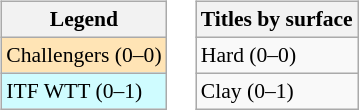<table>
<tr valign="top">
<td><br><table class="wikitable" style=font-size:90%>
<tr>
<th>Legend</th>
</tr>
<tr style="background:moccasin;">
<td>Challengers (0–0)</td>
</tr>
<tr style="background:#cffcff;">
<td>ITF WTT (0–1)</td>
</tr>
</table>
</td>
<td><br><table class="wikitable" style=font-size:90%>
<tr>
<th>Titles by surface</th>
</tr>
<tr>
<td>Hard (0–0)</td>
</tr>
<tr>
<td>Clay (0–1)</td>
</tr>
</table>
</td>
</tr>
</table>
